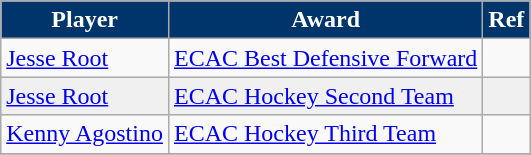<table class="wikitable">
<tr>
<th style="color:white; background:#00356B">Player</th>
<th style="color:white; background:#00356B">Award</th>
<th style="color:white; background:#00356B">Ref</th>
</tr>
<tr>
<td><a href='#'>Jesse Root</a></td>
<td><a href='#'>ECAC Best Defensive Forward</a></td>
<td></td>
</tr>
<tr bgcolor=f0f0f0>
<td><a href='#'>Jesse Root</a></td>
<td><a href='#'>ECAC Hockey Second Team</a></td>
<td></td>
</tr>
<tr>
<td><a href='#'>Kenny Agostino</a></td>
<td><a href='#'>ECAC Hockey Third Team</a></td>
<td></td>
</tr>
<tr>
</tr>
</table>
